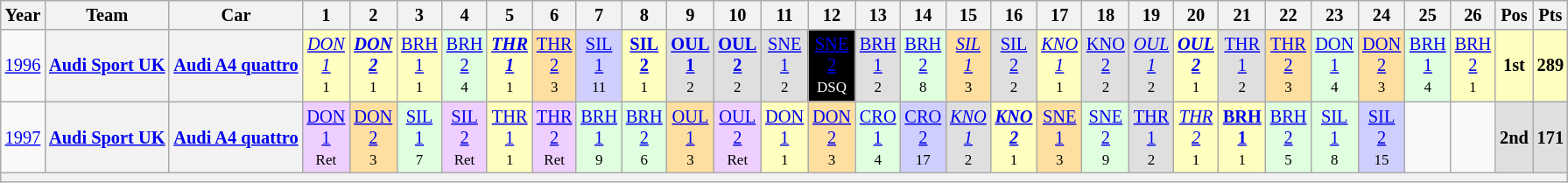<table class="wikitable" style="text-align:center; font-size:85%">
<tr>
<th>Year</th>
<th>Team</th>
<th>Car</th>
<th>1</th>
<th>2</th>
<th>3</th>
<th>4</th>
<th>5</th>
<th>6</th>
<th>7</th>
<th>8</th>
<th>9</th>
<th>10</th>
<th>11</th>
<th>12</th>
<th>13</th>
<th>14</th>
<th>15</th>
<th>16</th>
<th>17</th>
<th>18</th>
<th>19</th>
<th>20</th>
<th>21</th>
<th>22</th>
<th>23</th>
<th>24</th>
<th>25</th>
<th>26</th>
<th>Pos</th>
<th>Pts</th>
</tr>
<tr>
<td><a href='#'>1996</a></td>
<th nowrap><a href='#'>Audi Sport UK</a></th>
<th nowrap><a href='#'>Audi A4 quattro</a></th>
<td style="background:#FFFFBF;"><em><a href='#'>DON<br>1</a></em><br><small>1</small></td>
<td style="background:#FFFFBF;"><strong><em><a href='#'>DON<br>2</a></em></strong><br><small>1</small></td>
<td style="background:#FFFFBF;"><a href='#'>BRH<br>1</a><br><small>1</small></td>
<td style="background:#DFFFDF;"><a href='#'>BRH<br>2</a><br><small>4</small></td>
<td style="background:#FFFFBF;"><strong><em><a href='#'>THR<br>1</a></em></strong><br><small>1</small></td>
<td style="background:#FFDF9F;"><a href='#'>THR<br>2</a><br><small>3</small></td>
<td style="background:#CFCFFF;"><a href='#'>SIL<br>1</a><br><small>11</small></td>
<td style="background:#FFFFBF;"><strong><a href='#'>SIL<br>2</a></strong><br><small>1</small></td>
<td style="background:#DFDFDF;"><strong><a href='#'>OUL<br>1</a></strong><br><small>2</small></td>
<td style="background:#DFDFDF;"><strong><a href='#'>OUL<br>2</a></strong><br><small>2</small></td>
<td style="background:#DFDFDF;"><a href='#'>SNE<br>1</a><br><small>2</small></td>
<td style="background:#000000; color:white"><a href='#'><span>SNE<br>2</span></a><br><small>DSQ</small></td>
<td style="background:#DFDFDF;"><a href='#'>BRH<br>1</a><br><small>2</small></td>
<td style="background:#DFFFDF;"><a href='#'>BRH<br>2</a><br><small>8</small></td>
<td style="background:#FFDF9F;"><em><a href='#'>SIL<br>1</a></em><br><small>3</small></td>
<td style="background:#DFDFDF;"><a href='#'>SIL<br>2</a><br><small>2</small></td>
<td style="background:#FFFFBF;"><em><a href='#'>KNO<br>1</a></em><br><small>1</small></td>
<td style="background:#DFDFDF;"><a href='#'>KNO<br>2</a><br><small>2</small></td>
<td style="background:#DFDFDF;"><em><a href='#'>OUL<br>1</a></em><br><small>2</small></td>
<td style="background:#FFFFBF;"><strong><em><a href='#'>OUL<br>2</a></em></strong><br><small>1</small></td>
<td style="background:#DFDFDF;"><a href='#'>THR<br>1</a><br><small>2</small></td>
<td style="background:#FFDF9F;"><a href='#'>THR<br>2</a><br><small>3</small></td>
<td style="background:#DFFFDF;"><a href='#'>DON<br>1</a><br><small>4</small></td>
<td style="background:#FFDF9F;"><a href='#'>DON<br>2</a><br><small>3</small></td>
<td style="background:#DFFFDF;"><a href='#'>BRH<br>1</a><br><small>4</small></td>
<td style="background:#FFFFBF;"><a href='#'>BRH<br>2</a><br><small>1</small></td>
<td style="background:#FFFFBF;"><strong>1st</strong></td>
<td style="background:#FFFFBF;"><strong>289</strong></td>
</tr>
<tr>
<td><a href='#'>1997</a></td>
<th nowrap><a href='#'>Audi Sport UK</a></th>
<th nowrap><a href='#'>Audi A4 quattro</a></th>
<td style="background:#EFCFFF;"><a href='#'>DON<br>1</a><br><small>Ret</small></td>
<td style="background:#FFDF9F;"><a href='#'>DON<br>2</a><br><small>3</small></td>
<td style="background:#DFFFDF;"><a href='#'>SIL<br>1</a><br><small>7</small></td>
<td style="background:#EFCFFF;"><a href='#'>SIL<br>2</a><br><small>Ret</small></td>
<td style="background:#FFFFBF;"><a href='#'>THR<br>1</a><br><small>1</small></td>
<td style="background:#EFCFFF;"><a href='#'>THR<br>2</a><br><small>Ret</small></td>
<td style="background:#DFFFDF;"><a href='#'>BRH<br>1</a><br><small>9</small></td>
<td style="background:#DFFFDF;"><a href='#'>BRH<br>2</a><br><small>6</small></td>
<td style="background:#FFDF9F;"><a href='#'>OUL<br>1</a><br><small>3</small></td>
<td style="background:#EFCFFF;"><a href='#'>OUL<br>2</a><br><small>Ret</small></td>
<td style="background:#FFFFBF;"><a href='#'>DON<br>1</a><br><small>1</small></td>
<td style="background:#FFDF9F;"><a href='#'>DON<br>2</a><br><small>3</small></td>
<td style="background:#DFFFDF;"><a href='#'>CRO<br>1</a><br><small>4</small></td>
<td style="background:#CFCFFF;"><a href='#'>CRO<br>2</a><br><small>17</small></td>
<td style="background:#DFDFDF;"><em><a href='#'>KNO<br>1</a></em><br><small>2</small></td>
<td style="background:#FFFFBF;"><strong><em><a href='#'>KNO<br>2</a></em></strong><br><small>1</small></td>
<td style="background:#FFDF9F;"><a href='#'>SNE<br>1</a><br><small>3</small></td>
<td style="background:#DFFFDF;"><a href='#'>SNE<br>2</a><br><small>9</small></td>
<td style="background:#DFDFDF;"><a href='#'>THR<br>1</a><br><small>2</small></td>
<td style="background:#FFFFBF;"><em><a href='#'>THR<br>2</a></em><br><small>1</small></td>
<td style="background:#FFFFBF;"><strong><a href='#'>BRH<br>1</a></strong><br><small>1</small></td>
<td style="background:#DFFFDF;"><a href='#'>BRH<br>2</a><br><small>5</small></td>
<td style="background:#DFFFDF;"><a href='#'>SIL<br>1</a><br><small>8</small></td>
<td style="background:#CFCFFF;"><a href='#'>SIL<br>2</a><br><small>15</small></td>
<td></td>
<td></td>
<td style="background:#DFDFDF;"><strong>2nd</strong></td>
<td style="background:#DFDFDF;"><strong>171</strong></td>
</tr>
<tr>
<th colspan="31"></th>
</tr>
</table>
